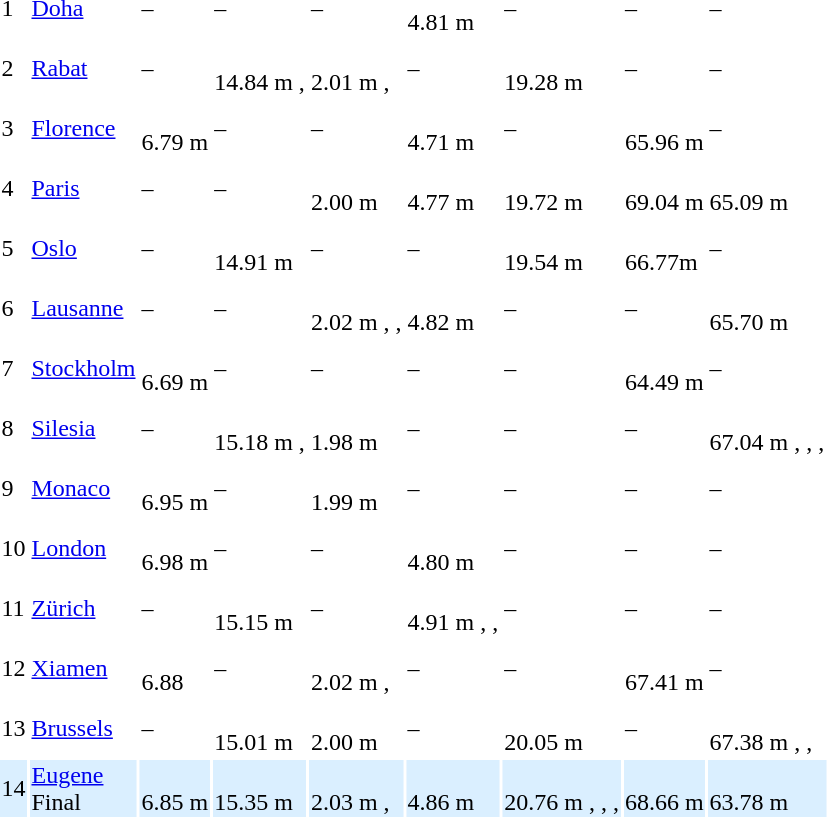<table>
<tr>
<td>1</td>
<td><a href='#'>Doha</a></td>
<td>–</td>
<td>–</td>
<td>–</td>
<td><br>4.81 m </td>
<td>–</td>
<td>–</td>
<td>–</td>
</tr>
<tr>
<td>2</td>
<td><a href='#'>Rabat</a></td>
<td>–</td>
<td><br>14.84 m , </td>
<td><br>2.01 m , </td>
<td>–</td>
<td><br>19.28 m </td>
<td>–</td>
<td>–</td>
</tr>
<tr>
<td>3</td>
<td><a href='#'>Florence</a></td>
<td><br>6.79 m</td>
<td>–</td>
<td>–</td>
<td><br>4.71 m</td>
<td>–</td>
<td><br>65.96 m </td>
<td>–</td>
</tr>
<tr>
<td>4</td>
<td><a href='#'>Paris</a></td>
<td>–</td>
<td>–</td>
<td><br>2.00 m </td>
<td><br>4.77 m </td>
<td><br>19.72 m </td>
<td><br>69.04 m </td>
<td><br>65.09 m </td>
</tr>
<tr>
<td>5</td>
<td><a href='#'>Oslo</a></td>
<td>–</td>
<td><br>14.91 m</td>
<td>–</td>
<td>–</td>
<td><br>19.54 m</td>
<td><br> 66.77m</td>
<td>–</td>
</tr>
<tr>
<td>6</td>
<td><a href='#'>Lausanne</a></td>
<td>–</td>
<td>–</td>
<td><br>2.02 m , , </td>
<td><br>4.82 m </td>
<td>–</td>
<td>–</td>
<td><br>65.70 m </td>
</tr>
<tr>
<td>7</td>
<td><a href='#'>Stockholm</a></td>
<td><br>6.69 m</td>
<td>–</td>
<td>–</td>
<td>–</td>
<td>–</td>
<td><br>64.49 m</td>
<td>–</td>
</tr>
<tr>
<td>8</td>
<td><a href='#'>Silesia</a></td>
<td>–</td>
<td><br>15.18 m , </td>
<td><br>1.98 m </td>
<td>–</td>
<td>–</td>
<td>–</td>
<td><br>67.04 m , , , </td>
</tr>
<tr>
<td>9</td>
<td><a href='#'>Monaco</a></td>
<td><br>6.95 m </td>
<td>–</td>
<td><br>1.99 m</td>
<td>–</td>
<td>–</td>
<td>–</td>
<td>–</td>
</tr>
<tr>
<td>10</td>
<td><a href='#'>London</a></td>
<td><br>6.98 m </td>
<td>–</td>
<td>–</td>
<td><br>4.80 m </td>
<td>–</td>
<td>–</td>
<td>–</td>
</tr>
<tr>
<td>11</td>
<td><a href='#'>Zürich</a></td>
<td>–</td>
<td><br>15.15 m</td>
<td>–</td>
<td><br>4.91 m , , </td>
<td>–</td>
<td>–</td>
<td>–</td>
</tr>
<tr>
<td>12</td>
<td><a href='#'>Xiamen</a></td>
<td><br>6.88 </td>
<td>–</td>
<td><br>2.02 m , </td>
<td>–</td>
<td>–</td>
<td><br> 67.41 m </td>
<td>–</td>
</tr>
<tr>
<td>13</td>
<td><a href='#'>Brussels</a></td>
<td>–</td>
<td><br>15.01 m </td>
<td><br>2.00 m</td>
<td>–</td>
<td><br>20.05 m</td>
<td>–</td>
<td><br>67.38 m , , </td>
</tr>
<tr bgcolor=#DAEFFF>
<td>14</td>
<td><a href='#'>Eugene</a><br>Final</td>
<td><br>6.85 m</td>
<td><br>15.35 m </td>
<td><br>2.03 m , </td>
<td><br>4.86 m </td>
<td><br>20.76 m , , , </td>
<td><br>68.66 m</td>
<td><br>63.78 m</td>
</tr>
</table>
